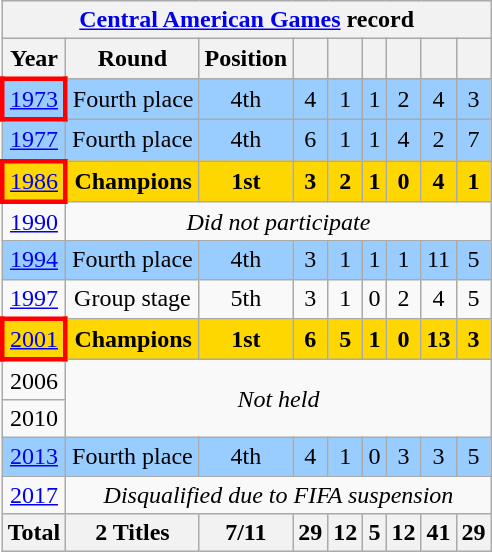<table class="wikitable" style="text-align: center;">
<tr>
<th colspan=9><a href='#'>Central American Games</a> record</th>
</tr>
<tr>
<th>Year</th>
<th>Round</th>
<th>Position</th>
<th></th>
<th></th>
<th></th>
<th></th>
<th></th>
<th></th>
</tr>
<tr style="background:#9acdff;">
<td style="border: 3px solid red"> <a href='#'>1973</a></td>
<td>Fourth place</td>
<td>4th</td>
<td>4</td>
<td>1</td>
<td>1</td>
<td>2</td>
<td>4</td>
<td>3</td>
</tr>
<tr style="background:#9acdff;">
<td> <a href='#'>1977</a></td>
<td>Fourth place</td>
<td>4th</td>
<td>6</td>
<td>1</td>
<td>1</td>
<td>4</td>
<td>2</td>
<td>7</td>
</tr>
<tr style="background:gold;">
<td style="border: 3px solid red"> <a href='#'>1986</a></td>
<td><strong>Champions</strong></td>
<td><strong>1st</strong></td>
<td><strong>3</strong></td>
<td><strong>2</strong></td>
<td><strong>1</strong></td>
<td><strong>0</strong></td>
<td><strong>4</strong></td>
<td><strong>1</strong></td>
</tr>
<tr>
<td> <a href='#'>1990</a></td>
<td colspan=8><em>Did not participate</em></td>
</tr>
<tr style="background:#9acdff;">
<td> <a href='#'>1994</a></td>
<td>Fourth place</td>
<td>4th</td>
<td>3</td>
<td>1</td>
<td>1</td>
<td>1</td>
<td>11</td>
<td>5</td>
</tr>
<tr>
<td> <a href='#'>1997</a></td>
<td>Group stage</td>
<td>5th</td>
<td>3</td>
<td>1</td>
<td>0</td>
<td>2</td>
<td>4</td>
<td>5</td>
</tr>
<tr style="background:gold;">
<td style="border: 3px solid red"> <a href='#'>2001</a></td>
<td><strong>Champions</strong></td>
<td><strong>1st</strong></td>
<td><strong>6</strong></td>
<td><strong>5</strong></td>
<td><strong>1</strong></td>
<td><strong>0</strong></td>
<td><strong>13</strong></td>
<td><strong>3</strong></td>
</tr>
<tr>
<td> 2006</td>
<td colspan=8 rowspan=2><em>Not held</em></td>
</tr>
<tr>
<td> 2010</td>
</tr>
<tr style="background:#9acdff;">
<td> <a href='#'>2013</a></td>
<td>Fourth place</td>
<td>4th</td>
<td>4</td>
<td>1</td>
<td>0</td>
<td>3</td>
<td>3</td>
<td>5</td>
</tr>
<tr>
<td> <a href='#'>2017</a></td>
<td colspan=8><em>Disqualified due to FIFA suspension</em></td>
</tr>
<tr>
<th>Total</th>
<th>2 Titles</th>
<th>7/11</th>
<th>29</th>
<th>12</th>
<th>5</th>
<th>12</th>
<th>41</th>
<th>29</th>
</tr>
</table>
